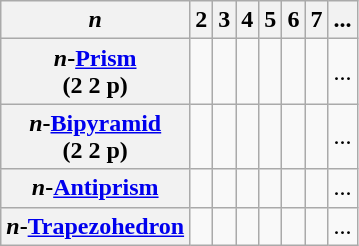<table class=wikitable>
<tr>
<th><em>n</em></th>
<th>2</th>
<th>3</th>
<th>4</th>
<th>5</th>
<th>6</th>
<th>7</th>
<th>...</th>
</tr>
<tr>
<th><em>n</em>-<a href='#'>Prism</a><br>(2 2 p)</th>
<td></td>
<td></td>
<td></td>
<td></td>
<td></td>
<td></td>
<td>...</td>
</tr>
<tr>
<th><em>n</em>-<a href='#'>Bipyramid</a><br>(2 2 p)</th>
<td></td>
<td></td>
<td></td>
<td></td>
<td></td>
<td></td>
<td>...</td>
</tr>
<tr>
<th><em>n</em>-<a href='#'>Antiprism</a></th>
<td></td>
<td></td>
<td></td>
<td></td>
<td></td>
<td></td>
<td>...</td>
</tr>
<tr>
<th><em>n</em>-<a href='#'>Trapezohedron</a></th>
<td></td>
<td></td>
<td></td>
<td></td>
<td></td>
<td></td>
<td>...</td>
</tr>
</table>
